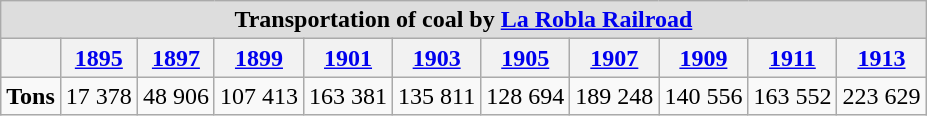<table class="wikitable">
<tr>
<th colspan="14" style="background: #DDDDDD;"> Transportation of coal by <a href='#'>La Robla Railroad</a></th>
</tr>
<tr bgcolor="#EFEFEF">
<th></th>
<th><a href='#'>1895</a></th>
<th><a href='#'>1897</a></th>
<th><a href='#'>1899</a></th>
<th><a href='#'>1901</a></th>
<th><a href='#'>1903</a></th>
<th><a href='#'>1905</a></th>
<th><a href='#'>1907</a></th>
<th><a href='#'>1909</a></th>
<th><a href='#'>1911</a></th>
<th><a href='#'>1913</a></th>
</tr>
<tr>
<td><strong>Tons</strong></td>
<td>17 378</td>
<td>48 906</td>
<td>107 413</td>
<td>163 381</td>
<td>135 811</td>
<td>128 694</td>
<td>189 248</td>
<td>140 556</td>
<td>163 552</td>
<td>223 629</td>
</tr>
</table>
